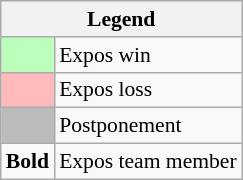<table class="wikitable" style="font-size:90%">
<tr>
<th colspan="2">Legend</th>
</tr>
<tr>
<td style="background:#bfb;"> </td>
<td>Expos win</td>
</tr>
<tr>
<td style="background:#fbb;"> </td>
<td>Expos loss</td>
</tr>
<tr>
<td style="background:#bbb;"> </td>
<td>Postponement</td>
</tr>
<tr>
<td><strong>Bold</strong></td>
<td>Expos team member</td>
</tr>
</table>
